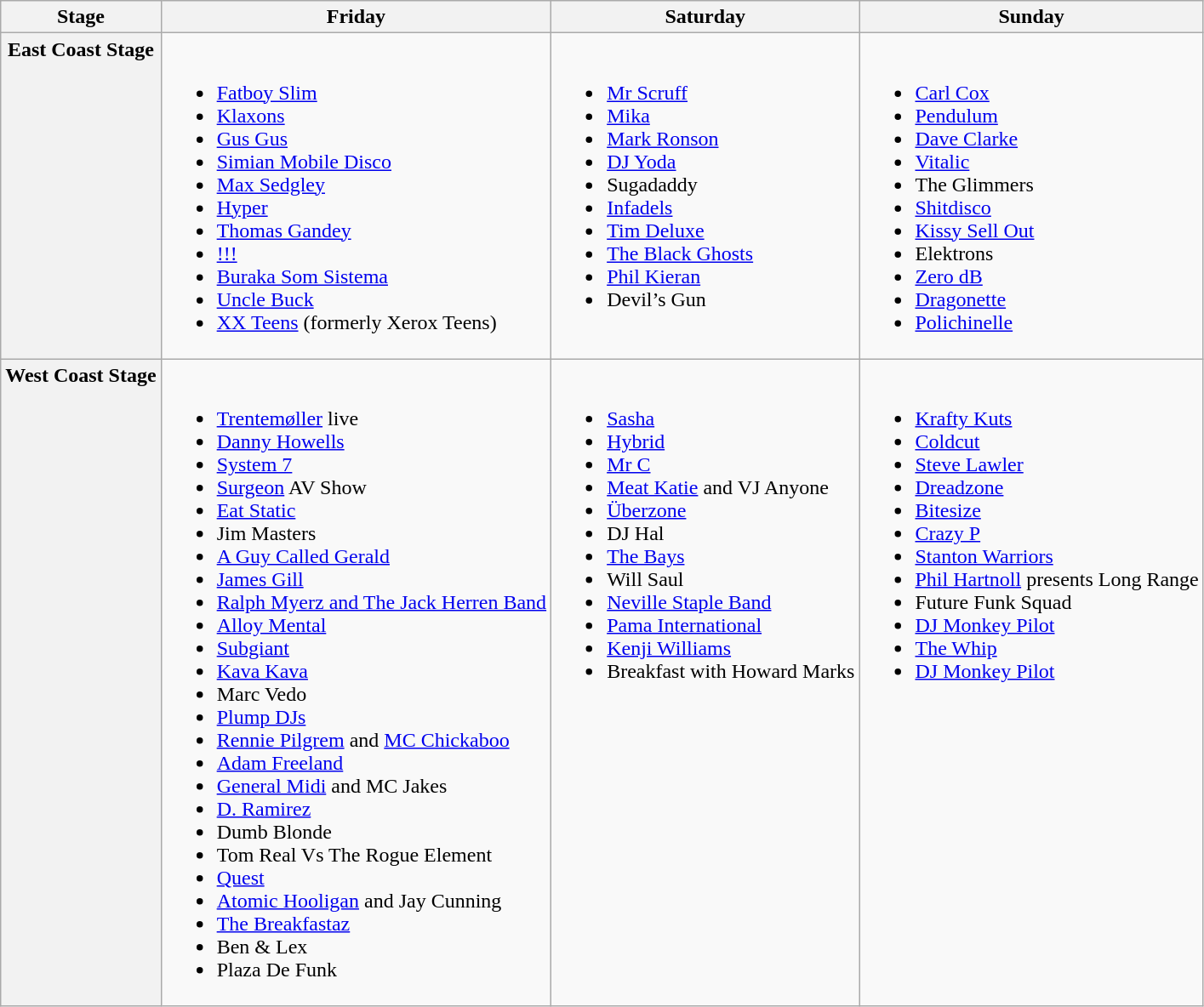<table class="wikitable">
<tr>
<th>Stage</th>
<th>Friday</th>
<th>Saturday</th>
<th>Sunday</th>
</tr>
<tr valign="top">
<th>East Coast Stage</th>
<td><br><ul><li><a href='#'>Fatboy Slim</a></li><li><a href='#'>Klaxons</a></li><li><a href='#'>Gus Gus</a></li><li><a href='#'>Simian Mobile Disco</a></li><li><a href='#'>Max Sedgley</a></li><li><a href='#'>Hyper</a></li><li><a href='#'>Thomas Gandey</a></li><li><a href='#'>!!!</a></li><li><a href='#'>Buraka Som Sistema</a></li><li><a href='#'>Uncle Buck</a></li><li><a href='#'>XX Teens</a> (formerly Xerox Teens)</li></ul></td>
<td><br><ul><li><a href='#'>Mr Scruff</a></li><li><a href='#'>Mika</a></li><li><a href='#'>Mark Ronson</a></li><li><a href='#'>DJ Yoda</a></li><li>Sugadaddy</li><li><a href='#'>Infadels</a></li><li><a href='#'>Tim Deluxe</a></li><li><a href='#'>The Black Ghosts</a></li><li><a href='#'>Phil Kieran</a></li><li>Devil’s Gun</li></ul></td>
<td><br><ul><li><a href='#'>Carl Cox</a></li><li><a href='#'>Pendulum</a></li><li><a href='#'>Dave Clarke</a></li><li><a href='#'>Vitalic</a></li><li>The Glimmers</li><li><a href='#'>Shitdisco</a></li><li><a href='#'>Kissy Sell Out</a></li><li>Elektrons</li><li><a href='#'>Zero dB</a></li><li><a href='#'>Dragonette</a></li><li><a href='#'>Polichinelle</a></li></ul></td>
</tr>
<tr valign="top">
<th>West Coast Stage</th>
<td><br><ul><li><a href='#'>Trentemøller</a> live</li><li><a href='#'>Danny Howells</a></li><li><a href='#'>System 7</a></li><li><a href='#'>Surgeon</a> AV Show</li><li><a href='#'>Eat Static</a></li><li>Jim Masters</li><li><a href='#'>A Guy Called Gerald</a></li><li><a href='#'>James Gill</a></li><li><a href='#'>Ralph Myerz and The Jack Herren Band</a></li><li><a href='#'>Alloy Mental</a></li><li><a href='#'>Subgiant</a></li><li><a href='#'>Kava Kava</a></li><li>Marc Vedo</li><li><a href='#'>Plump DJs</a></li><li><a href='#'>Rennie Pilgrem</a> and <a href='#'>MC Chickaboo</a></li><li><a href='#'>Adam Freeland</a></li><li><a href='#'>General Midi</a> and MC Jakes</li><li><a href='#'>D. Ramirez</a></li><li>Dumb Blonde</li><li>Tom Real Vs The Rogue Element</li><li><a href='#'>Quest</a></li><li><a href='#'>Atomic Hooligan</a> and Jay Cunning</li><li><a href='#'>The Breakfastaz</a></li><li>Ben & Lex</li><li>Plaza De Funk</li></ul></td>
<td><br><ul><li><a href='#'>Sasha</a></li><li><a href='#'>Hybrid</a></li><li><a href='#'>Mr C</a></li><li><a href='#'>Meat Katie</a> and VJ Anyone</li><li><a href='#'>Überzone</a></li><li>DJ Hal</li><li><a href='#'>The Bays</a></li><li>Will Saul</li><li><a href='#'>Neville Staple Band</a></li><li><a href='#'>Pama International</a></li><li><a href='#'>Kenji Williams</a></li><li>Breakfast with Howard Marks</li></ul></td>
<td><br><ul><li><a href='#'>Krafty Kuts</a></li><li><a href='#'>Coldcut</a></li><li><a href='#'>Steve Lawler</a></li><li><a href='#'>Dreadzone</a></li><li><a href='#'>Bitesize</a></li><li><a href='#'>Crazy P</a></li><li><a href='#'>Stanton Warriors</a></li><li><a href='#'>Phil Hartnoll</a> presents Long Range</li><li>Future Funk Squad</li><li><a href='#'>DJ Monkey Pilot</a></li><li><a href='#'>The Whip</a></li><li><a href='#'>DJ Monkey Pilot</a></li></ul></td>
</tr>
</table>
